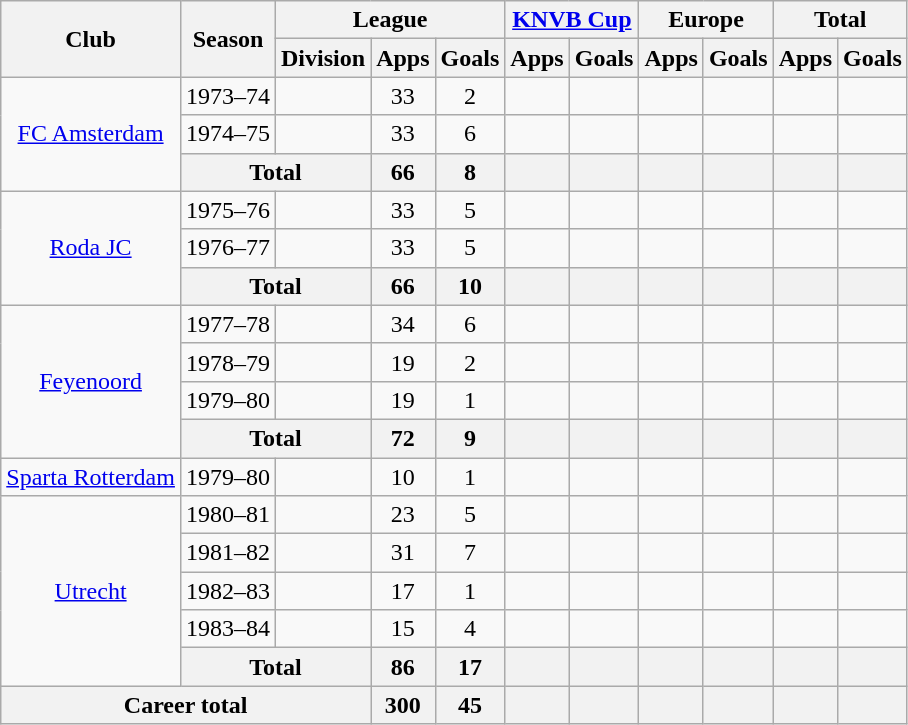<table class="wikitable" style="text-align:center">
<tr>
<th rowspan="2">Club</th>
<th rowspan="2">Season</th>
<th colspan="3">League</th>
<th colspan="2"><a href='#'>KNVB Cup</a></th>
<th colspan="2">Europe</th>
<th colspan="2">Total</th>
</tr>
<tr>
<th>Division</th>
<th>Apps</th>
<th>Goals</th>
<th>Apps</th>
<th>Goals</th>
<th>Apps</th>
<th>Goals</th>
<th>Apps</th>
<th>Goals</th>
</tr>
<tr>
<td rowspan="3"><a href='#'>FC Amsterdam</a></td>
<td>1973–74</td>
<td></td>
<td>33</td>
<td>2</td>
<td></td>
<td></td>
<td></td>
<td></td>
<td></td>
<td></td>
</tr>
<tr>
<td>1974–75</td>
<td></td>
<td>33</td>
<td>6</td>
<td></td>
<td></td>
<td></td>
<td></td>
<td></td>
<td></td>
</tr>
<tr>
<th colspan="2">Total</th>
<th>66</th>
<th>8</th>
<th></th>
<th></th>
<th></th>
<th></th>
<th></th>
<th></th>
</tr>
<tr>
<td rowspan="3"><a href='#'>Roda JC</a></td>
<td>1975–76</td>
<td></td>
<td>33</td>
<td>5</td>
<td></td>
<td></td>
<td></td>
<td></td>
<td></td>
<td></td>
</tr>
<tr>
<td>1976–77</td>
<td></td>
<td>33</td>
<td>5</td>
<td></td>
<td></td>
<td></td>
<td></td>
<td></td>
<td></td>
</tr>
<tr>
<th colspan="2">Total</th>
<th>66</th>
<th>10</th>
<th></th>
<th></th>
<th></th>
<th></th>
<th></th>
<th></th>
</tr>
<tr>
<td rowspan="4"><a href='#'>Feyenoord</a></td>
<td>1977–78</td>
<td></td>
<td>34</td>
<td>6</td>
<td></td>
<td></td>
<td></td>
<td></td>
<td></td>
<td></td>
</tr>
<tr>
<td>1978–79</td>
<td></td>
<td>19</td>
<td>2</td>
<td></td>
<td></td>
<td></td>
<td></td>
<td></td>
<td></td>
</tr>
<tr>
<td>1979–80</td>
<td></td>
<td>19</td>
<td>1</td>
<td></td>
<td></td>
<td></td>
<td></td>
<td></td>
<td></td>
</tr>
<tr>
<th colspan="2">Total</th>
<th>72</th>
<th>9</th>
<th></th>
<th></th>
<th></th>
<th></th>
<th></th>
<th></th>
</tr>
<tr>
<td><a href='#'>Sparta Rotterdam</a></td>
<td>1979–80</td>
<td></td>
<td>10</td>
<td>1</td>
<td></td>
<td></td>
<td></td>
<td></td>
<td></td>
<td></td>
</tr>
<tr>
<td rowspan="5"><a href='#'>Utrecht</a></td>
<td>1980–81</td>
<td></td>
<td>23</td>
<td>5</td>
<td></td>
<td></td>
<td></td>
<td></td>
<td></td>
<td></td>
</tr>
<tr>
<td>1981–82</td>
<td></td>
<td>31</td>
<td>7</td>
<td></td>
<td></td>
<td></td>
<td></td>
<td></td>
<td></td>
</tr>
<tr>
<td>1982–83</td>
<td></td>
<td>17</td>
<td>1</td>
<td></td>
<td></td>
<td></td>
<td></td>
<td></td>
<td></td>
</tr>
<tr>
<td>1983–84</td>
<td></td>
<td>15</td>
<td>4</td>
<td></td>
<td></td>
<td></td>
<td></td>
<td></td>
<td></td>
</tr>
<tr>
<th colspan="2">Total</th>
<th>86</th>
<th>17</th>
<th></th>
<th></th>
<th></th>
<th></th>
<th></th>
<th></th>
</tr>
<tr>
<th colspan="3">Career total</th>
<th>300</th>
<th>45</th>
<th></th>
<th></th>
<th></th>
<th></th>
<th></th>
<th></th>
</tr>
</table>
